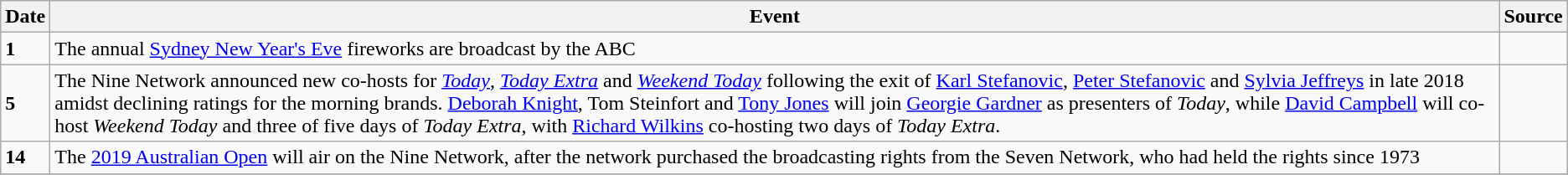<table class="wikitable">
<tr>
<th>Date</th>
<th>Event</th>
<th>Source</th>
</tr>
<tr>
<td><strong>1</strong></td>
<td>The annual <a href='#'>Sydney New Year's Eve</a> fireworks are broadcast by the ABC</td>
<td></td>
</tr>
<tr>
<td><strong>5</strong></td>
<td>The Nine Network announced new co-hosts for <em><a href='#'>Today</a></em>, <em><a href='#'>Today Extra</a></em> and <em><a href='#'>Weekend Today</a></em> following the exit of <a href='#'>Karl Stefanovic</a>, <a href='#'>Peter Stefanovic</a> and <a href='#'>Sylvia Jeffreys</a> in late 2018 amidst declining ratings for the morning brands. <a href='#'>Deborah Knight</a>, Tom Steinfort and <a href='#'>Tony Jones</a> will join <a href='#'>Georgie Gardner</a> as presenters of <em>Today</em>, while <a href='#'>David Campbell</a> will co-host <em>Weekend Today</em> and three of five days of <em>Today Extra</em>, with <a href='#'>Richard Wilkins</a> co-hosting two days of <em>Today Extra</em>.</td>
<td></td>
</tr>
<tr>
<td><strong>14</strong></td>
<td>The <a href='#'>2019 Australian Open</a> will air on the Nine Network, after the network purchased the broadcasting rights from the Seven Network, who had held the rights since 1973</td>
<td></td>
</tr>
<tr>
</tr>
</table>
